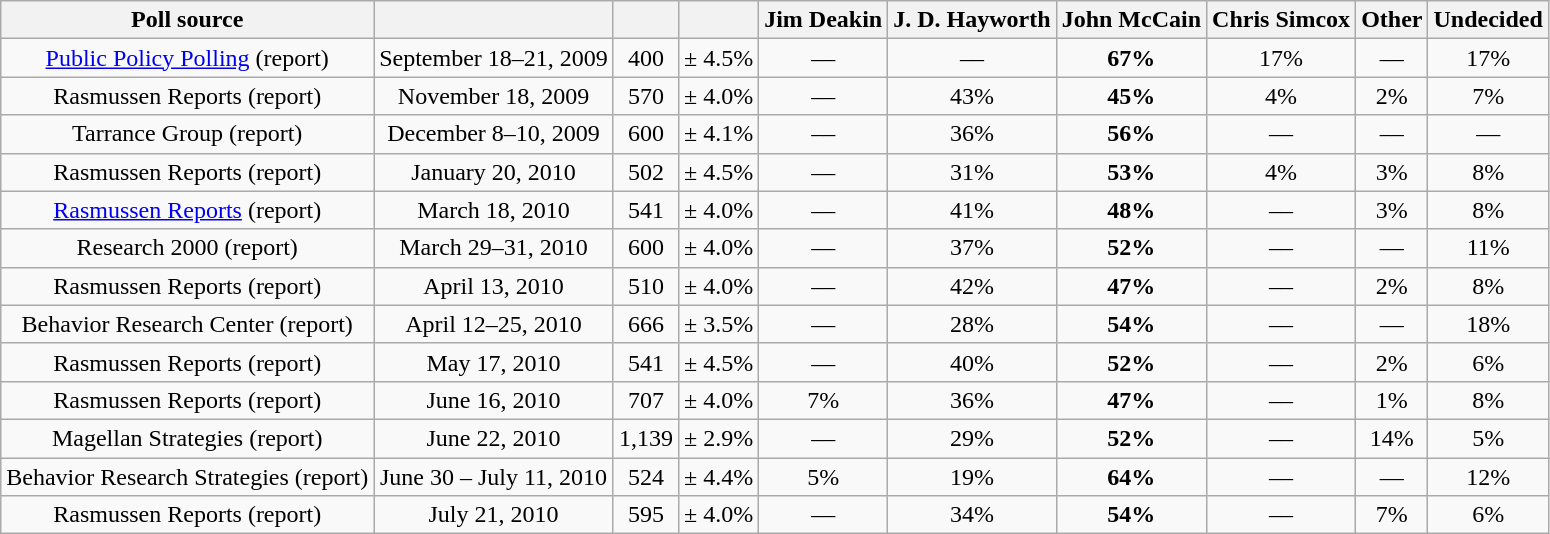<table class="wikitable" style="text-align:center">
<tr valign=bottom>
<th>Poll source</th>
<th></th>
<th></th>
<th></th>
<th>Jim Deakin</th>
<th>J. D. Hayworth</th>
<th>John McCain</th>
<th>Chris Simcox</th>
<th>Other</th>
<th>Undecided</th>
</tr>
<tr>
<td><a href='#'>Public Policy Polling</a> (report)</td>
<td>September 18–21, 2009</td>
<td>400</td>
<td>± 4.5%</td>
<td>––</td>
<td>––</td>
<td><strong>67%</strong></td>
<td>17%</td>
<td>––</td>
<td>17%</td>
</tr>
<tr>
<td>Rasmussen Reports (report)</td>
<td>November 18, 2009</td>
<td>570</td>
<td>± 4.0%</td>
<td>––</td>
<td>43%</td>
<td><strong>45%</strong></td>
<td>4%</td>
<td>2%</td>
<td>7%</td>
</tr>
<tr>
<td>Tarrance Group (report)</td>
<td>December 8–10, 2009</td>
<td>600</td>
<td>± 4.1%</td>
<td>––</td>
<td>36%</td>
<td><strong>56%</strong></td>
<td>––</td>
<td>––</td>
<td>—</td>
</tr>
<tr>
<td>Rasmussen Reports (report)</td>
<td>January 20, 2010</td>
<td>502</td>
<td>± 4.5%</td>
<td>––</td>
<td>31%</td>
<td><strong>53%</strong></td>
<td>4%</td>
<td>3%</td>
<td>8%</td>
</tr>
<tr>
<td><a href='#'>Rasmussen Reports</a> (report)</td>
<td>March 18, 2010</td>
<td>541</td>
<td>± 4.0%</td>
<td>––</td>
<td>41%</td>
<td><strong>48%</strong></td>
<td>––</td>
<td>3%</td>
<td>8%</td>
</tr>
<tr>
<td>Research 2000 (report)</td>
<td>March 29–31, 2010</td>
<td>600</td>
<td>± 4.0%</td>
<td>––</td>
<td>37%</td>
<td><strong>52%</strong></td>
<td>––</td>
<td>––</td>
<td>11%</td>
</tr>
<tr>
<td>Rasmussen Reports (report)</td>
<td>April 13, 2010</td>
<td>510</td>
<td>± 4.0%</td>
<td>––</td>
<td>42%</td>
<td><strong>47%</strong></td>
<td>––</td>
<td>2%</td>
<td>8%</td>
</tr>
<tr>
<td>Behavior Research Center (report)</td>
<td>April 12–25, 2010</td>
<td>666</td>
<td>± 3.5%</td>
<td>––</td>
<td>28%</td>
<td><strong>54%</strong></td>
<td>––</td>
<td>––</td>
<td>18%</td>
</tr>
<tr>
<td>Rasmussen Reports (report)</td>
<td>May 17, 2010</td>
<td>541</td>
<td>± 4.5%</td>
<td>––</td>
<td>40%</td>
<td><strong>52%</strong></td>
<td>––</td>
<td>2%</td>
<td>6%</td>
</tr>
<tr>
<td>Rasmussen Reports (report)</td>
<td>June 16, 2010</td>
<td>707</td>
<td>± 4.0%</td>
<td>7%</td>
<td>36%</td>
<td><strong>47%</strong></td>
<td>––</td>
<td>1%</td>
<td>8%</td>
</tr>
<tr>
<td>Magellan Strategies (report)</td>
<td>June 22, 2010</td>
<td>1,139</td>
<td>± 2.9%</td>
<td>––</td>
<td>29%</td>
<td><strong>52%</strong></td>
<td>––</td>
<td>14%</td>
<td>5%</td>
</tr>
<tr>
<td>Behavior Research Strategies (report)</td>
<td>June 30 – July 11, 2010</td>
<td>524</td>
<td>± 4.4%</td>
<td>5%</td>
<td>19%</td>
<td><strong>64%</strong></td>
<td>––</td>
<td>—</td>
<td>12%</td>
</tr>
<tr>
<td>Rasmussen Reports (report)</td>
<td>July 21, 2010</td>
<td>595</td>
<td>± 4.0%</td>
<td>––</td>
<td>34%</td>
<td><strong>54%</strong></td>
<td>––</td>
<td>7%</td>
<td>6%</td>
</tr>
</table>
